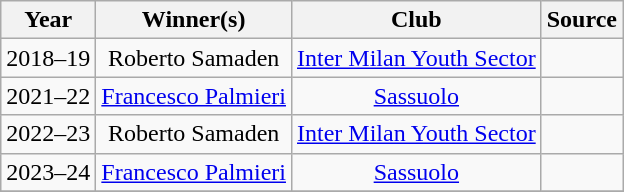<table class="wikitable" style="text-align:center">
<tr>
<th>Year</th>
<th>Winner(s)</th>
<th>Club</th>
<th>Source</th>
</tr>
<tr>
<td>2018–19</td>
<td>Roberto Samaden</td>
<td><a href='#'>Inter Milan Youth Sector</a></td>
<td></td>
</tr>
<tr>
<td>2021–22</td>
<td><a href='#'>Francesco Palmieri</a></td>
<td><a href='#'>Sassuolo</a></td>
<td></td>
</tr>
<tr>
<td>2022–23</td>
<td>Roberto Samaden</td>
<td><a href='#'>Inter Milan Youth Sector</a></td>
<td></td>
</tr>
<tr>
<td>2023–24</td>
<td><a href='#'>Francesco Palmieri</a></td>
<td><a href='#'>Sassuolo</a></td>
<td></td>
</tr>
<tr>
</tr>
</table>
